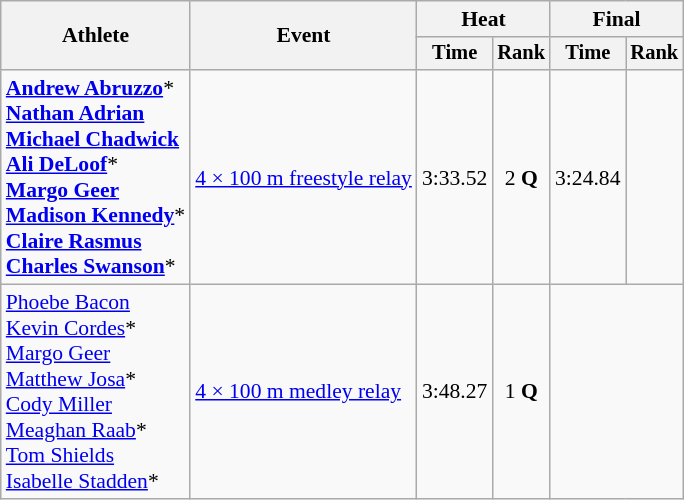<table class=wikitable style=font-size:90%;text-align:center>
<tr>
<th rowspan=2>Athlete</th>
<th rowspan=2>Event</th>
<th colspan=2>Heat</th>
<th colspan=2>Final</th>
</tr>
<tr style=font-size:95%>
<th>Time</th>
<th>Rank</th>
<th>Time</th>
<th>Rank</th>
</tr>
<tr>
<td align=left><strong><a href='#'>Andrew Abruzzo</a></strong>*<strong><br><a href='#'>Nathan Adrian</a><br><a href='#'>Michael Chadwick</a><br><a href='#'>Ali DeLoof</a></strong>*<strong><br><a href='#'>Margo Geer</a><br><a href='#'>Madison Kennedy</a></strong>*<strong><br><a href='#'>Claire Rasmus</a><br><a href='#'>Charles Swanson</a></strong>*</td>
<td align=left><a href='#'>4 × 100 m freestyle relay</a></td>
<td>3:33.52</td>
<td>2 <strong>Q</strong></td>
<td>3:24.84</td>
<td></td>
</tr>
<tr>
<td align=left><a href='#'>Phoebe Bacon</a><br><a href='#'>Kevin Cordes</a>*<br><a href='#'>Margo Geer</a><br><a href='#'>Matthew Josa</a>*<br><a href='#'>Cody Miller</a><br><a href='#'>Meaghan Raab</a>*<br><a href='#'>Tom Shields</a><br><a href='#'>Isabelle Stadden</a>*</td>
<td align=left><a href='#'>4 × 100 m medley relay</a></td>
<td>3:48.27</td>
<td>1 <strong>Q</strong></td>
<td colspan=2></td>
</tr>
</table>
